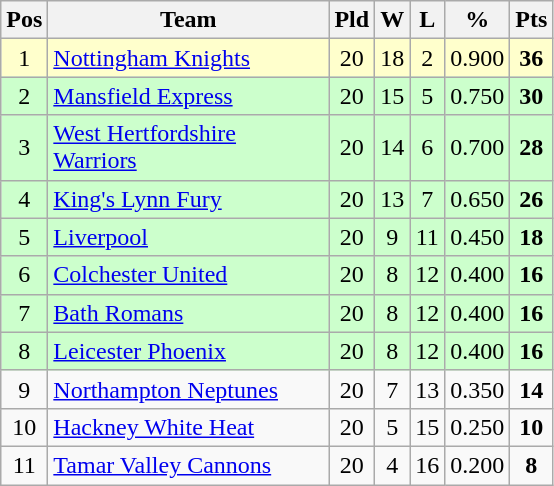<table class="wikitable" style="text-align: center;">
<tr>
<th>Pos</th>
<th scope="col" style="width: 180px;">Team</th>
<th>Pld</th>
<th>W</th>
<th>L</th>
<th>%</th>
<th>Pts</th>
</tr>
<tr style="background: #ffffcc;">
<td>1</td>
<td style="text-align:left;"><a href='#'>Nottingham Knights</a></td>
<td>20</td>
<td>18</td>
<td>2</td>
<td>0.900</td>
<td><strong>36</strong></td>
</tr>
<tr style="background: #ccffcc;">
<td>2</td>
<td style="text-align:left;"><a href='#'>Mansfield Express</a></td>
<td>20</td>
<td>15</td>
<td>5</td>
<td>0.750</td>
<td><strong>30</strong></td>
</tr>
<tr style="background: #ccffcc;">
<td>3</td>
<td style="text-align:left;"><a href='#'>West Hertfordshire Warriors</a></td>
<td>20</td>
<td>14</td>
<td>6</td>
<td>0.700</td>
<td><strong>28</strong></td>
</tr>
<tr style="background: #ccffcc;">
<td>4</td>
<td style="text-align:left;"><a href='#'>King's Lynn Fury</a></td>
<td>20</td>
<td>13</td>
<td>7</td>
<td>0.650</td>
<td><strong>26</strong></td>
</tr>
<tr style="background: #ccffcc;">
<td>5</td>
<td style="text-align:left;"><a href='#'>Liverpool</a></td>
<td>20</td>
<td>9</td>
<td>11</td>
<td>0.450</td>
<td><strong>18</strong></td>
</tr>
<tr style="background: #ccffcc;">
<td>6</td>
<td style="text-align:left;"><a href='#'>Colchester United</a></td>
<td>20</td>
<td>8</td>
<td>12</td>
<td>0.400</td>
<td><strong>16</strong></td>
</tr>
<tr style="background: #ccffcc;">
<td>7</td>
<td style="text-align:left;"><a href='#'>Bath Romans</a></td>
<td>20</td>
<td>8</td>
<td>12</td>
<td>0.400</td>
<td><strong>16</strong></td>
</tr>
<tr style="background: #ccffcc;">
<td>8</td>
<td style="text-align:left;"><a href='#'>Leicester Phoenix</a></td>
<td>20</td>
<td>8</td>
<td>12</td>
<td>0.400</td>
<td><strong>16</strong></td>
</tr>
<tr>
<td>9</td>
<td style="text-align:left;"><a href='#'>Northampton Neptunes</a></td>
<td>20</td>
<td>7</td>
<td>13</td>
<td>0.350</td>
<td><strong>14</strong></td>
</tr>
<tr>
<td>10</td>
<td style="text-align:left;"><a href='#'>Hackney White Heat</a></td>
<td>20</td>
<td>5</td>
<td>15</td>
<td>0.250</td>
<td><strong>10</strong></td>
</tr>
<tr>
<td>11</td>
<td style="text-align:left;"><a href='#'>Tamar Valley Cannons</a></td>
<td>20</td>
<td>4</td>
<td>16</td>
<td>0.200</td>
<td><strong>8</strong></td>
</tr>
</table>
